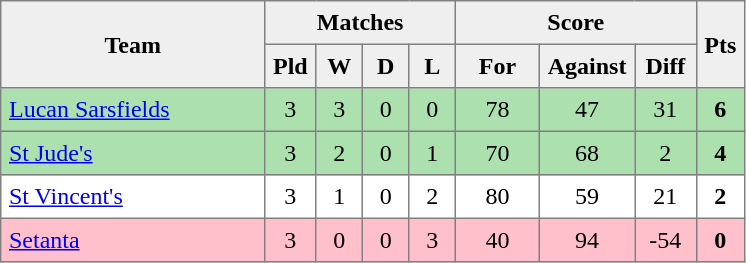<table style=border-collapse:collapse border=1 cellspacing=0 cellpadding=5>
<tr align=center bgcolor=#efefef>
<th rowspan=2 width=165>Team</th>
<th colspan=4>Matches</th>
<th colspan=3>Score</th>
<th rowspan=2width=20>Pts</th>
</tr>
<tr align=center bgcolor=#efefef>
<th width=20>Pld</th>
<th width=20>W</th>
<th width=20>D</th>
<th width=20>L</th>
<th width=45>For</th>
<th width=45>Against</th>
<th width=30>Diff</th>
</tr>
<tr align=center style="background:#ACE1AF;">
<td style="text-align:left;"> <a href='#'>Lucan Sarsfields</a></td>
<td>3</td>
<td>3</td>
<td>0</td>
<td>0</td>
<td>78</td>
<td>47</td>
<td>31</td>
<td><strong>6</strong></td>
</tr>
<tr align=center style="background:#ACE1AF;">
<td style="text-align:left;"> <a href='#'>St Jude's</a></td>
<td>3</td>
<td>2</td>
<td>0</td>
<td>1</td>
<td>70</td>
<td>68</td>
<td>2</td>
<td><strong>4</strong></td>
</tr>
<tr align=center>
<td style="text-align:left;"> <a href='#'>St Vincent's</a></td>
<td>3</td>
<td>1</td>
<td>0</td>
<td>2</td>
<td>80</td>
<td>59</td>
<td>21</td>
<td><strong>2</strong></td>
</tr>
<tr align=center style="background:#FFC0CB;">
<td style="text-align:left;"> <a href='#'>Setanta</a></td>
<td>3</td>
<td>0</td>
<td>0</td>
<td>3</td>
<td>40</td>
<td>94</td>
<td>-54</td>
<td><strong>0</strong></td>
</tr>
</table>
